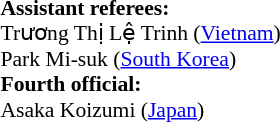<table style="width:50%;font-size:90%">
<tr>
<td><br><strong>Assistant referees:</strong>
<br>Trương Thị Lệ Trinh (<a href='#'>Vietnam</a>)
<br>Park Mi-suk (<a href='#'>South Korea</a>)
<br><strong>Fourth official:</strong>
<br>Asaka Koizumi (<a href='#'>Japan</a>)</td>
</tr>
</table>
